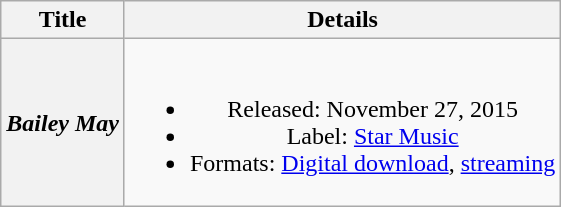<table class="wikitable plainrowheaders" style="text-align:center">
<tr>
<th scope="col">Title</th>
<th scope="col">Details</th>
</tr>
<tr>
<th scope="row"><em>Bailey May</em></th>
<td><br><ul><li>Released: November 27, 2015</li><li>Label: <a href='#'>Star Music</a></li><li>Formats: <a href='#'>Digital download</a>, <a href='#'>streaming</a></li></ul></td>
</tr>
</table>
